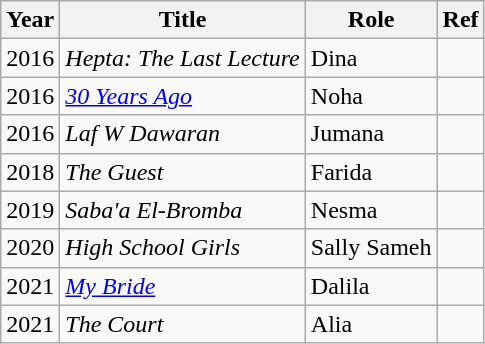<table class="wikitable">
<tr>
<th>Year</th>
<th>Title</th>
<th>Role</th>
<th>Ref</th>
</tr>
<tr>
<td>2016</td>
<td><em>Hepta: The Last Lecture</em></td>
<td>Dina</td>
<td></td>
</tr>
<tr>
<td>2016</td>
<td><em><a href='#'>30 Years Ago</a></em></td>
<td>Noha</td>
<td></td>
</tr>
<tr>
<td>2016</td>
<td><em>Laf W Dawaran</em></td>
<td>Jumana</td>
<td></td>
</tr>
<tr>
<td>2018</td>
<td><em>The Guest</em></td>
<td>Farida</td>
<td></td>
</tr>
<tr>
<td>2019</td>
<td><em>Saba'a El-Bromba</em></td>
<td>Nesma</td>
<td></td>
</tr>
<tr>
<td>2020</td>
<td><em>High School Girls</em></td>
<td>Sally Sameh</td>
<td></td>
</tr>
<tr>
<td>2021</td>
<td><em><a href='#'>My Bride</a></em></td>
<td>Dalila</td>
<td></td>
</tr>
<tr>
<td>2021</td>
<td><em>The Court</em></td>
<td>Alia</td>
<td></td>
</tr>
</table>
